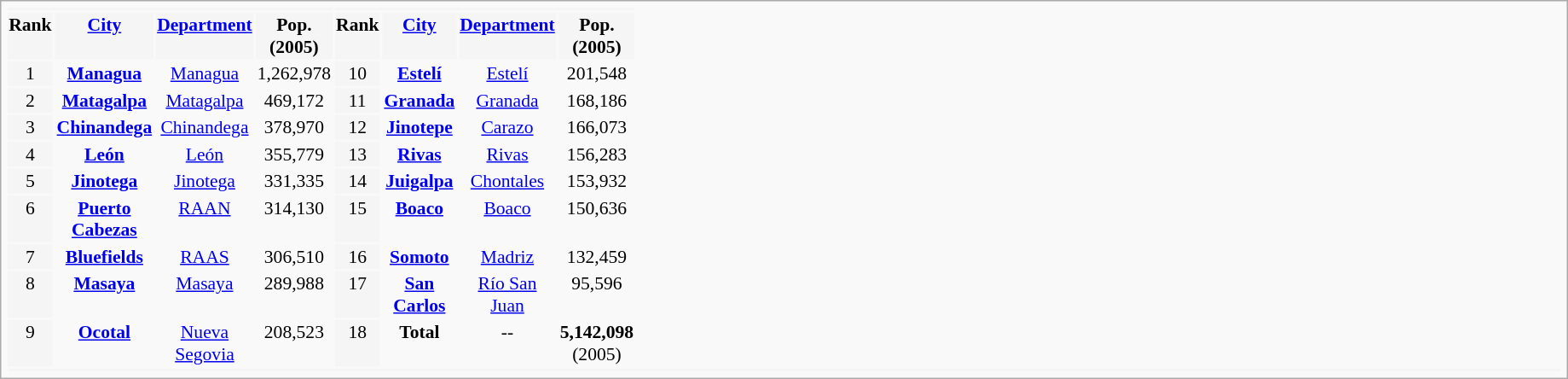<table class="infobox" style="text-align:center; width:97%; margin:1em auto; font-size:90%; border:1px solid #aaa;">
<tr>
<th colspan="4" style="background:#f5f5f5;"></th>
<th colspan="4" style="background:#f5f5f5;"></th>
<th rowspan="10" valign="top" style="width:97%;"><br><br><br><br>
<br></th>
</tr>
<tr>
<th style="background:#f5f5f5;">Rank</th>
<th style="background:#f5f5f5;"><a href='#'>City</a></th>
<th style="background:#f5f5f5;"><a href='#'>Department</a></th>
<th style="background:#f5f5f5;">Pop. (2005)</th>
<th style="background:#f5f5f5;">Rank</th>
<th style="background:#f5f5f5;"><a href='#'>City</a></th>
<th style="background:#f5f5f5;"><a href='#'>Department</a></th>
<th style="background:#f5f5f5;">Pop. (2005)</th>
</tr>
<tr>
<td align=center style="background:#f5f5f5;">1</td>
<td><strong><a href='#'>Managua</a></strong></td>
<td><a href='#'>Managua</a></td>
<td>1,262,978</td>
<td align=center style="background:#f5f5f5;">10</td>
<td><strong><a href='#'>Estelí</a></strong></td>
<td><a href='#'>Estelí</a></td>
<td>201,548</td>
</tr>
<tr>
<td style="background:#f5f5f5;">2</td>
<td><strong><a href='#'>Matagalpa</a></strong></td>
<td><a href='#'>Matagalpa</a></td>
<td>469,172</td>
<td align=center style="background:#f5f5f5;">11</td>
<td><strong><a href='#'>Granada</a></strong></td>
<td><a href='#'>Granada</a></td>
<td>168,186</td>
</tr>
<tr>
<td align=center style="background:#f5f5f5;">3</td>
<td><strong><a href='#'>Chinandega</a></strong></td>
<td><a href='#'>Chinandega</a></td>
<td>378,970</td>
<td align=center style="background:#f5f5f5;">12</td>
<td><strong><a href='#'>Jinotepe</a></strong></td>
<td><a href='#'>Carazo</a></td>
<td>166,073</td>
</tr>
<tr>
<td align=center style="background:#f5f5f5;">4</td>
<td><strong><a href='#'>León</a></strong></td>
<td><a href='#'>León</a></td>
<td>355,779</td>
<td align=center style="background:#f5f5f5;">13</td>
<td><strong><a href='#'>Rivas</a></strong></td>
<td><a href='#'>Rivas</a></td>
<td>156,283</td>
</tr>
<tr>
<td align=center style="background:#f5f5f5;">5</td>
<td><strong><a href='#'>Jinotega</a></strong></td>
<td><a href='#'>Jinotega</a></td>
<td>331,335</td>
<td align=center style="background:#f5f5f5;">14</td>
<td><strong><a href='#'>Juigalpa</a></strong></td>
<td><a href='#'>Chontales</a></td>
<td>153,932</td>
</tr>
<tr>
<td align=center style="background:#f5f5f5;">6</td>
<td><strong><a href='#'>Puerto Cabezas</a></strong></td>
<td><a href='#'>RAAN</a></td>
<td>314,130</td>
<td align=center style="background:#f5f5f5;">15</td>
<td><strong><a href='#'>Boaco</a></strong></td>
<td><a href='#'>Boaco</a></td>
<td>150,636</td>
</tr>
<tr>
<td align=center style="background:#f5f5f5;">7</td>
<td><strong><a href='#'>Bluefields</a></strong></td>
<td><a href='#'>RAAS</a></td>
<td>306,510</td>
<td align=center style="background:#f5f5f5;">16</td>
<td><strong><a href='#'>Somoto</a></strong></td>
<td><a href='#'>Madriz</a></td>
<td>132,459</td>
</tr>
<tr>
<td align=center style="background:#f5f5f5;">8</td>
<td><strong><a href='#'>Masaya</a></strong></td>
<td><a href='#'>Masaya</a></td>
<td>289,988</td>
<td align=center style="background:#f5f5f5;">17</td>
<td><strong><a href='#'>San Carlos</a></strong></td>
<td><a href='#'>Río San Juan</a></td>
<td>95,596</td>
</tr>
<tr>
<td align=center style="background:#f5f5f5;">9</td>
<td><strong><a href='#'>Ocotal</a></strong></td>
<td><a href='#'>Nueva Segovia</a></td>
<td>208,523</td>
<td align=center style="background:#f5f5f5;">18</td>
<td><strong>Total</strong></td>
<td>--</td>
<td><strong>5,142,098</strong> (2005)</td>
</tr>
<tr>
<td colspan="9" style="background:#f5f5f5;"></td>
</tr>
</table>
